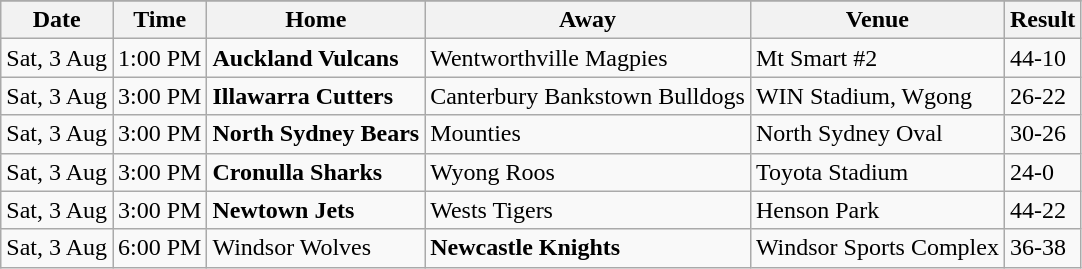<table align="center" class="wikitable">
<tr bgcolor="#FF0033">
</tr>
<tr>
<th>Date</th>
<th>Time</th>
<th>Home</th>
<th>Away</th>
<th>Venue</th>
<th>Result</th>
</tr>
<tr>
<td>Sat, 3 Aug</td>
<td>1:00 PM</td>
<td><strong>Auckland Vulcans</strong></td>
<td>Wentworthville Magpies</td>
<td>Mt Smart #2</td>
<td>44-10</td>
</tr>
<tr>
<td>Sat, 3 Aug</td>
<td>3:00 PM</td>
<td><strong>	Illawarra Cutters</strong></td>
<td>Canterbury Bankstown Bulldogs</td>
<td>WIN Stadium, Wgong</td>
<td>26-22</td>
</tr>
<tr>
<td>Sat, 3 Aug</td>
<td>3:00 PM</td>
<td><strong>  North Sydney Bears</strong></td>
<td>Mounties</td>
<td>North Sydney Oval</td>
<td>30-26</td>
</tr>
<tr>
<td>Sat, 3 Aug</td>
<td>3:00 PM</td>
<td><strong>	Cronulla Sharks</strong></td>
<td>Wyong Roos</td>
<td>Toyota Stadium</td>
<td>24-0</td>
</tr>
<tr>
<td>Sat, 3 Aug</td>
<td>3:00 PM</td>
<td><strong>	Newtown Jets</strong></td>
<td>Wests Tigers</td>
<td>Henson Park</td>
<td>44-22</td>
</tr>
<tr>
<td>Sat, 3 Aug</td>
<td>6:00 PM</td>
<td>Windsor Wolves</td>
<td><strong>Newcastle Knights</strong></td>
<td>Windsor Sports Complex</td>
<td>36-38</td>
</tr>
</table>
